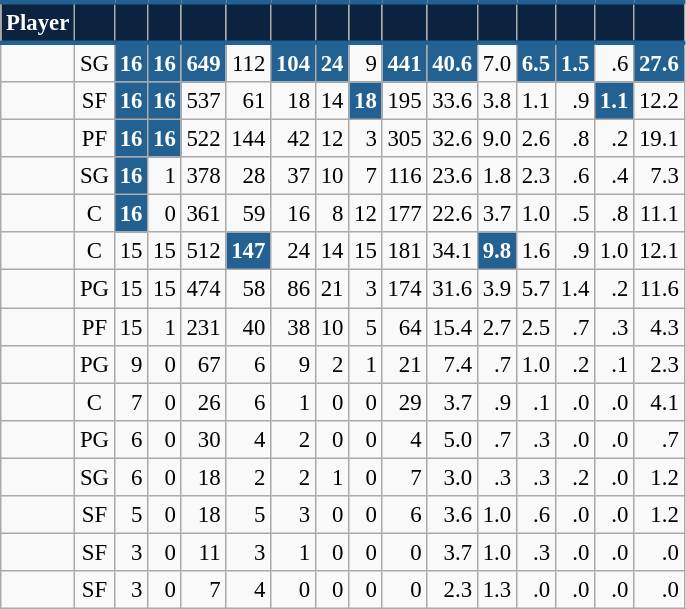<table class="wikitable sortable" style="font-size: 95%; text-align:right;">
<tr>
<th style="background:#0C2340; color:#FFFFFF; border-top:#236192 3px solid; border-bottom:#236192 3px solid;">Player</th>
<th style="background:#0C2340; color:#FFFFFF; border-top:#236192 3px solid; border-bottom:#236192 3px solid;"></th>
<th style="background:#0C2340; color:#FFFFFF; border-top:#236192 3px solid; border-bottom:#236192 3px solid;"></th>
<th style="background:#0C2340; color:#FFFFFF; border-top:#236192 3px solid; border-bottom:#236192 3px solid;"></th>
<th style="background:#0C2340; color:#FFFFFF; border-top:#236192 3px solid; border-bottom:#236192 3px solid;"></th>
<th style="background:#0C2340; color:#FFFFFF; border-top:#236192 3px solid; border-bottom:#236192 3px solid;"></th>
<th style="background:#0C2340; color:#FFFFFF; border-top:#236192 3px solid; border-bottom:#236192 3px solid;"></th>
<th style="background:#0C2340; color:#FFFFFF; border-top:#236192 3px solid; border-bottom:#236192 3px solid;"></th>
<th style="background:#0C2340; color:#FFFFFF; border-top:#236192 3px solid; border-bottom:#236192 3px solid;"></th>
<th style="background:#0C2340; color:#FFFFFF; border-top:#236192 3px solid; border-bottom:#236192 3px solid;"></th>
<th style="background:#0C2340; color:#FFFFFF; border-top:#236192 3px solid; border-bottom:#236192 3px solid;"></th>
<th style="background:#0C2340; color:#FFFFFF; border-top:#236192 3px solid; border-bottom:#236192 3px solid;"></th>
<th style="background:#0C2340; color:#FFFFFF; border-top:#236192 3px solid; border-bottom:#236192 3px solid;"></th>
<th style="background:#0C2340; color:#FFFFFF; border-top:#236192 3px solid; border-bottom:#236192 3px solid;"></th>
<th style="background:#0C2340; color:#FFFFFF; border-top:#236192 3px solid; border-bottom:#236192 3px solid;"></th>
<th style="background:#0C2340; color:#FFFFFF; border-top:#236192 3px solid; border-bottom:#236192 3px solid;"></th>
</tr>
<tr>
<td style="text-align:left;"></td>
<td style="text-align:center;">SG</td>
<td style="background:#236192; color:#FFFFFF;"><strong>16</strong></td>
<td style="background:#236192; color:#FFFFFF;"><strong>16</strong></td>
<td style="background:#236192; color:#FFFFFF;"><strong>649</strong></td>
<td>112</td>
<td style="background:#236192; color:#FFFFFF;"><strong>104</strong></td>
<td style="background:#236192; color:#FFFFFF;"><strong>24</strong></td>
<td>9</td>
<td style="background:#236192; color:#FFFFFF;"><strong>441</strong></td>
<td style="background:#236192; color:#FFFFFF;"><strong>40.6</strong></td>
<td>7.0</td>
<td style="background:#236192; color:#FFFFFF;"><strong>6.5</strong></td>
<td style="background:#236192; color:#FFFFFF;"><strong>1.5</strong></td>
<td>.6</td>
<td style="background:#236192; color:#FFFFFF;"><strong>27.6</strong></td>
</tr>
<tr>
<td style="text-align:left;"></td>
<td style="text-align:center;">SF</td>
<td style="background:#236192; color:#FFFFFF;"><strong>16</strong></td>
<td style="background:#236192; color:#FFFFFF;"><strong>16</strong></td>
<td>537</td>
<td>61</td>
<td>18</td>
<td>14</td>
<td style="background:#236192; color:#FFFFFF;"><strong>18</strong></td>
<td>195</td>
<td>33.6</td>
<td>3.8</td>
<td>1.1</td>
<td>.9</td>
<td style="background:#236192; color:#FFFFFF;"><strong>1.1</strong></td>
<td>12.2</td>
</tr>
<tr>
<td style="text-align:left;"></td>
<td style="text-align:center;">PF</td>
<td style="background:#236192; color:#FFFFFF;"><strong>16</strong></td>
<td style="background:#236192; color:#FFFFFF;"><strong>16</strong></td>
<td>522</td>
<td>144</td>
<td>42</td>
<td>12</td>
<td>3</td>
<td>305</td>
<td>32.6</td>
<td>9.0</td>
<td>2.6</td>
<td>.8</td>
<td>.2</td>
<td>19.1</td>
</tr>
<tr>
<td style="text-align:left;"></td>
<td style="text-align:center;">SG</td>
<td style="background:#236192; color:#FFFFFF;"><strong>16</strong></td>
<td>1</td>
<td>378</td>
<td>28</td>
<td>37</td>
<td>10</td>
<td>7</td>
<td>116</td>
<td>23.6</td>
<td>1.8</td>
<td>2.3</td>
<td>.6</td>
<td>.4</td>
<td>7.3</td>
</tr>
<tr>
<td style="text-align:left;"></td>
<td style="text-align:center;">C</td>
<td style="background:#236192; color:#FFFFFF;"><strong>16</strong></td>
<td>0</td>
<td>361</td>
<td>59</td>
<td>16</td>
<td>8</td>
<td>12</td>
<td>177</td>
<td>22.6</td>
<td>3.7</td>
<td>1.0</td>
<td>.5</td>
<td>.8</td>
<td>11.1</td>
</tr>
<tr>
<td style="text-align:left;"></td>
<td style="text-align:center;">C</td>
<td>15</td>
<td>15</td>
<td>512</td>
<td style="background:#236192; color:#FFFFFF;"><strong>147</strong></td>
<td>24</td>
<td>14</td>
<td>15</td>
<td>181</td>
<td>34.1</td>
<td style="background:#236192; color:#FFFFFF;"><strong>9.8</strong></td>
<td>1.6</td>
<td>.9</td>
<td>1.0</td>
<td>12.1</td>
</tr>
<tr>
<td style="text-align:left;"></td>
<td style="text-align:center;">PG</td>
<td>15</td>
<td>15</td>
<td>474</td>
<td>58</td>
<td>86</td>
<td>21</td>
<td>3</td>
<td>174</td>
<td>31.6</td>
<td>3.9</td>
<td>5.7</td>
<td>1.4</td>
<td>.2</td>
<td>11.6</td>
</tr>
<tr>
<td style="text-align:left;"></td>
<td style="text-align:center;">PF</td>
<td>15</td>
<td>1</td>
<td>231</td>
<td>40</td>
<td>38</td>
<td>10</td>
<td>5</td>
<td>64</td>
<td>15.4</td>
<td>2.7</td>
<td>2.5</td>
<td>.7</td>
<td>.3</td>
<td>4.3</td>
</tr>
<tr>
<td style="text-align:left;"></td>
<td style="text-align:center;">PG</td>
<td>9</td>
<td>0</td>
<td>67</td>
<td>6</td>
<td>9</td>
<td>2</td>
<td>1</td>
<td>21</td>
<td>7.4</td>
<td>.7</td>
<td>1.0</td>
<td>.2</td>
<td>.1</td>
<td>2.3</td>
</tr>
<tr>
<td style="text-align:left;"></td>
<td style="text-align:center;">C</td>
<td>7</td>
<td>0</td>
<td>26</td>
<td>6</td>
<td>1</td>
<td>0</td>
<td>0</td>
<td>29</td>
<td>3.7</td>
<td>.9</td>
<td>.1</td>
<td>.0</td>
<td>.0</td>
<td>4.1</td>
</tr>
<tr>
<td style="text-align:left;"></td>
<td style="text-align:center;">PG</td>
<td>6</td>
<td>0</td>
<td>30</td>
<td>4</td>
<td>2</td>
<td>0</td>
<td>0</td>
<td>4</td>
<td>5.0</td>
<td>.7</td>
<td>.3</td>
<td>.0</td>
<td>.0</td>
<td>.7</td>
</tr>
<tr>
<td style="text-align:left;"></td>
<td style="text-align:center;">SG</td>
<td>6</td>
<td>0</td>
<td>18</td>
<td>2</td>
<td>2</td>
<td>1</td>
<td>0</td>
<td>7</td>
<td>3.0</td>
<td>.3</td>
<td>.3</td>
<td>.2</td>
<td>.0</td>
<td>1.2</td>
</tr>
<tr>
<td style="text-align:left;"></td>
<td style="text-align:center;">SF</td>
<td>5</td>
<td>0</td>
<td>18</td>
<td>5</td>
<td>3</td>
<td>0</td>
<td>0</td>
<td>6</td>
<td>3.6</td>
<td>1.0</td>
<td>.6</td>
<td>.0</td>
<td>.0</td>
<td>1.2</td>
</tr>
<tr>
<td style="text-align:left;"></td>
<td style="text-align:center;">SF</td>
<td>3</td>
<td>0</td>
<td>11</td>
<td>3</td>
<td>1</td>
<td>0</td>
<td>0</td>
<td>0</td>
<td>3.7</td>
<td>1.0</td>
<td>.3</td>
<td>.0</td>
<td>.0</td>
<td>.0</td>
</tr>
<tr>
<td style="text-align:left;"></td>
<td style="text-align:center;">SF</td>
<td>3</td>
<td>0</td>
<td>7</td>
<td>4</td>
<td>0</td>
<td>0</td>
<td>0</td>
<td>0</td>
<td>2.3</td>
<td>1.3</td>
<td>.0</td>
<td>.0</td>
<td>.0</td>
<td>.0</td>
</tr>
</table>
